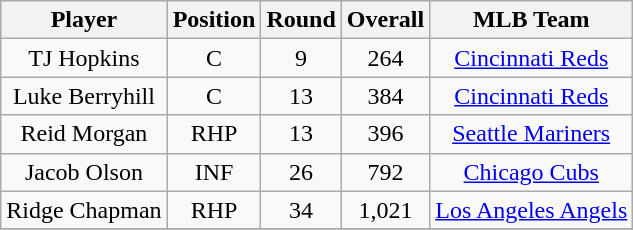<table class="wikitable" style="text-align:center;">
<tr>
<th>Player</th>
<th>Position</th>
<th>Round</th>
<th>Overall</th>
<th>MLB Team</th>
</tr>
<tr>
<td>TJ Hopkins</td>
<td>C</td>
<td>9</td>
<td>264</td>
<td><a href='#'>Cincinnati Reds</a></td>
</tr>
<tr>
<td>Luke Berryhill</td>
<td>C</td>
<td>13</td>
<td>384</td>
<td><a href='#'>Cincinnati Reds</a></td>
</tr>
<tr>
<td>Reid Morgan</td>
<td>RHP</td>
<td>13</td>
<td>396</td>
<td><a href='#'>Seattle Mariners</a></td>
</tr>
<tr>
<td>Jacob Olson</td>
<td>INF</td>
<td>26</td>
<td>792</td>
<td><a href='#'>Chicago Cubs</a></td>
</tr>
<tr>
<td>Ridge Chapman</td>
<td>RHP</td>
<td>34</td>
<td>1,021</td>
<td><a href='#'>Los Angeles Angels</a></td>
</tr>
<tr>
</tr>
</table>
